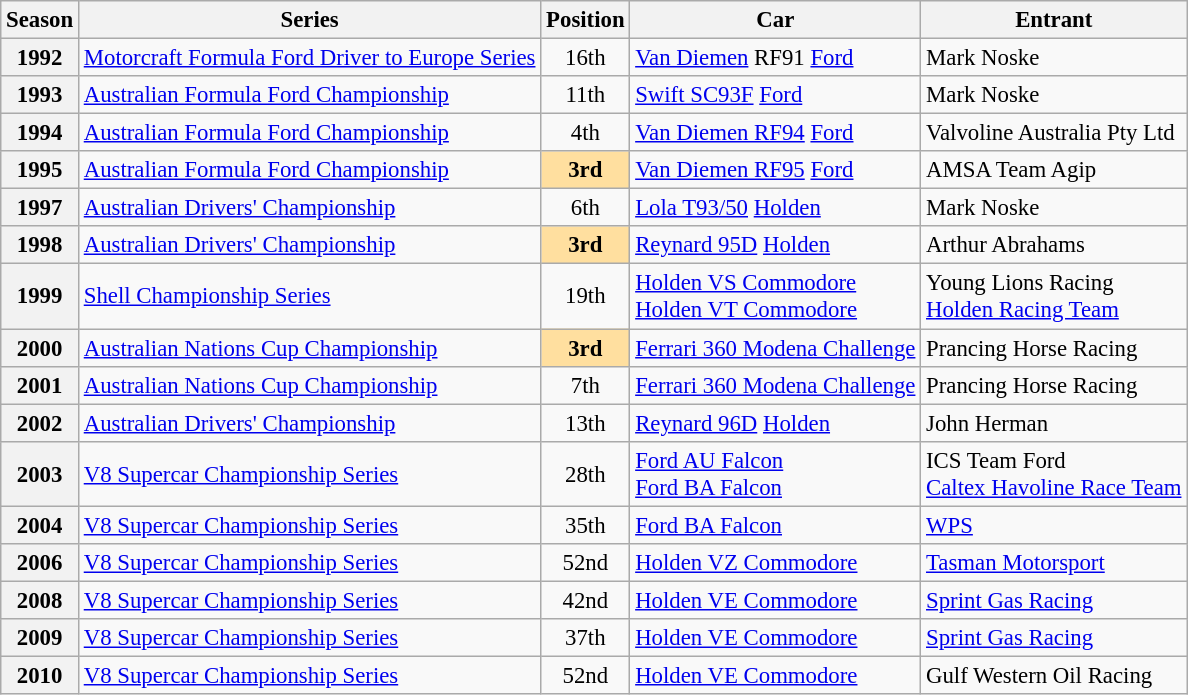<table class="wikitable" style="font-size: 95%;">
<tr>
<th>Season</th>
<th>Series</th>
<th>Position</th>
<th>Car</th>
<th>Entrant</th>
</tr>
<tr>
<th>1992</th>
<td><a href='#'>Motorcraft Formula Ford Driver to Europe Series</a></td>
<td align="center">16th</td>
<td><a href='#'>Van Diemen</a> RF91 <a href='#'>Ford</a></td>
<td>Mark Noske</td>
</tr>
<tr>
<th>1993</th>
<td><a href='#'>Australian Formula Ford Championship</a></td>
<td align="center">11th</td>
<td><a href='#'>Swift SC93F</a> <a href='#'>Ford</a></td>
<td>Mark Noske</td>
</tr>
<tr>
<th>1994</th>
<td><a href='#'>Australian Formula Ford Championship</a></td>
<td align="center">4th</td>
<td><a href='#'>Van Diemen RF94</a> <a href='#'>Ford</a></td>
<td>Valvoline Australia Pty Ltd</td>
</tr>
<tr>
<th>1995</th>
<td><a href='#'>Australian Formula Ford Championship</a></td>
<td align="center" style="background:#ffdf9f;"><strong>3rd</strong></td>
<td><a href='#'>Van Diemen RF95</a> <a href='#'>Ford</a></td>
<td>AMSA Team Agip</td>
</tr>
<tr>
<th>1997</th>
<td><a href='#'>Australian Drivers' Championship</a></td>
<td align="center">6th</td>
<td><a href='#'>Lola T93/50</a> <a href='#'>Holden</a></td>
<td>Mark Noske</td>
</tr>
<tr>
<th>1998</th>
<td><a href='#'>Australian Drivers' Championship</a></td>
<td align="center" style="background:#ffdf9f;"><strong>3rd</strong></td>
<td><a href='#'>Reynard 95D</a> <a href='#'>Holden</a></td>
<td>Arthur Abrahams</td>
</tr>
<tr>
<th>1999</th>
<td><a href='#'>Shell Championship Series</a></td>
<td align="center">19th</td>
<td><a href='#'>Holden VS Commodore</a> <br> <a href='#'>Holden VT Commodore</a></td>
<td>Young Lions Racing <br> <a href='#'>Holden Racing Team</a></td>
</tr>
<tr>
<th>2000</th>
<td><a href='#'>Australian Nations Cup Championship</a></td>
<td align="center" style="background:#ffdf9f;"><strong>3rd</strong></td>
<td><a href='#'>Ferrari 360 Modena Challenge</a></td>
<td>Prancing Horse Racing</td>
</tr>
<tr>
<th>2001</th>
<td><a href='#'>Australian Nations Cup Championship</a></td>
<td align="center">7th</td>
<td><a href='#'>Ferrari 360 Modena Challenge</a></td>
<td>Prancing Horse Racing</td>
</tr>
<tr>
<th>2002</th>
<td><a href='#'>Australian Drivers' Championship</a></td>
<td align="center">13th</td>
<td><a href='#'>Reynard 96D</a> <a href='#'>Holden</a></td>
<td>John Herman</td>
</tr>
<tr>
<th>2003</th>
<td><a href='#'>V8 Supercar Championship Series</a></td>
<td align="center">28th</td>
<td><a href='#'>Ford AU Falcon</a> <br> <a href='#'>Ford BA Falcon</a></td>
<td>ICS Team Ford <br> <a href='#'>Caltex Havoline Race Team</a></td>
</tr>
<tr>
<th>2004</th>
<td><a href='#'>V8 Supercar Championship Series</a></td>
<td align="center">35th</td>
<td><a href='#'>Ford BA Falcon</a></td>
<td><a href='#'>WPS</a></td>
</tr>
<tr>
<th>2006</th>
<td><a href='#'>V8 Supercar Championship Series</a></td>
<td align="center">52nd</td>
<td><a href='#'>Holden VZ Commodore</a></td>
<td><a href='#'>Tasman Motorsport</a></td>
</tr>
<tr>
<th>2008</th>
<td><a href='#'>V8 Supercar Championship Series</a></td>
<td align="center">42nd</td>
<td><a href='#'>Holden VE Commodore</a></td>
<td><a href='#'>Sprint Gas Racing</a></td>
</tr>
<tr>
<th>2009</th>
<td><a href='#'>V8 Supercar Championship Series</a></td>
<td align="center">37th</td>
<td><a href='#'>Holden VE Commodore</a></td>
<td><a href='#'>Sprint Gas Racing</a></td>
</tr>
<tr>
<th>2010</th>
<td><a href='#'>V8 Supercar Championship Series</a></td>
<td align="center">52nd</td>
<td><a href='#'>Holden VE Commodore</a></td>
<td>Gulf Western Oil Racing</td>
</tr>
</table>
